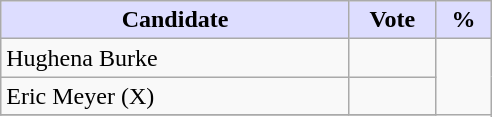<table class="wikitable">
<tr>
<th style="background:#ddf; width:225px;">Candidate</th>
<th style="background:#ddf; width:50px;">Vote</th>
<th style="background:#ddf; width:30px;">%</th>
</tr>
<tr>
<td>Hughena Burke</td>
<td></td>
</tr>
<tr>
<td>Eric Meyer (X)</td>
<td></td>
</tr>
<tr>
</tr>
</table>
